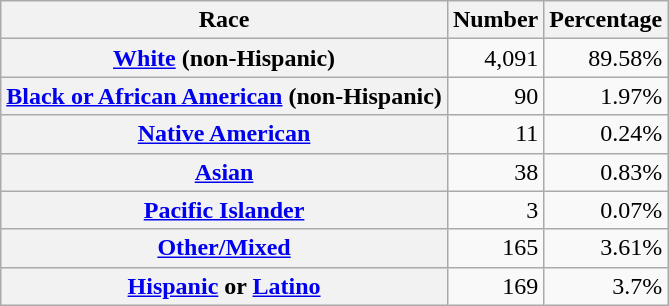<table class="wikitable" style="text-align:right">
<tr>
<th scope="col">Race</th>
<th scope="col">Number</th>
<th scope="col">Percentage</th>
</tr>
<tr>
<th scope="row"><a href='#'>White</a> (non-Hispanic)</th>
<td>4,091</td>
<td>89.58%</td>
</tr>
<tr>
<th scope="row"><a href='#'>Black or African American</a> (non-Hispanic)</th>
<td>90</td>
<td>1.97%</td>
</tr>
<tr>
<th scope="row"><a href='#'>Native American</a></th>
<td>11</td>
<td>0.24%</td>
</tr>
<tr>
<th scope="row"><a href='#'>Asian</a></th>
<td>38</td>
<td>0.83%</td>
</tr>
<tr>
<th scope="row"><a href='#'>Pacific Islander</a></th>
<td>3</td>
<td>0.07%</td>
</tr>
<tr>
<th scope="row"><a href='#'>Other/Mixed</a></th>
<td>165</td>
<td>3.61%</td>
</tr>
<tr>
<th scope="row"><a href='#'>Hispanic</a> or <a href='#'>Latino</a></th>
<td>169</td>
<td>3.7%</td>
</tr>
</table>
